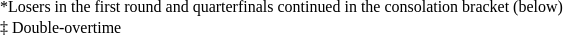<table cellspacing="0" style="width: 800px; background: ;">
<tr>
<td style="font-size: 8pt; padding: 4pt; line-height: 1.25em; color: black;">*Losers in the first round and quarterfinals continued in the consolation bracket (below)<br>‡ Double-overtime</td>
</tr>
</table>
